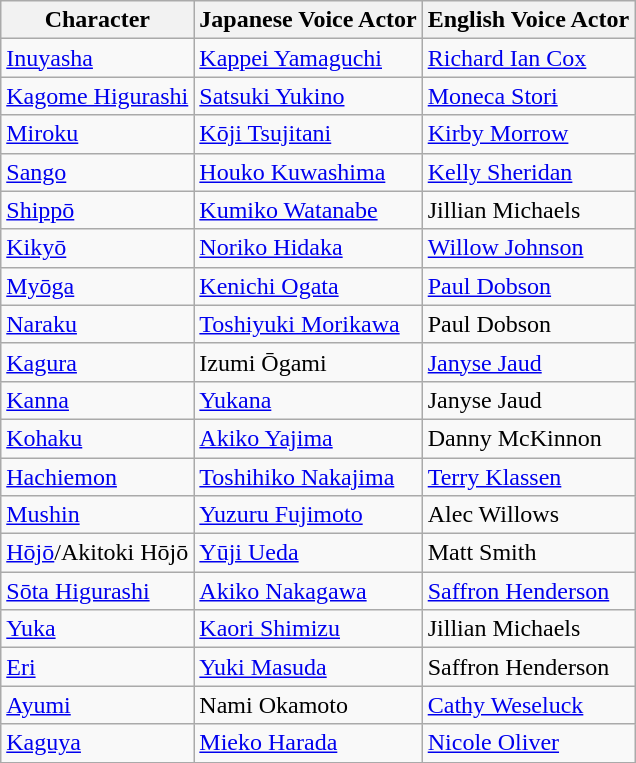<table class="wikitable">
<tr>
<th>Character</th>
<th>Japanese Voice Actor</th>
<th>English Voice Actor</th>
</tr>
<tr>
<td><a href='#'>Inuyasha</a></td>
<td><a href='#'>Kappei Yamaguchi</a></td>
<td><a href='#'>Richard Ian Cox</a></td>
</tr>
<tr>
<td><a href='#'>Kagome Higurashi</a></td>
<td><a href='#'>Satsuki Yukino</a></td>
<td><a href='#'>Moneca Stori</a></td>
</tr>
<tr>
<td><a href='#'>Miroku</a></td>
<td><a href='#'>Kōji Tsujitani</a></td>
<td><a href='#'>Kirby Morrow</a></td>
</tr>
<tr>
<td><a href='#'>Sango</a></td>
<td><a href='#'>Houko Kuwashima</a></td>
<td><a href='#'>Kelly Sheridan</a></td>
</tr>
<tr>
<td><a href='#'>Shippō</a></td>
<td><a href='#'>Kumiko Watanabe</a></td>
<td>Jillian Michaels</td>
</tr>
<tr>
<td><a href='#'>Kikyō</a></td>
<td><a href='#'>Noriko Hidaka</a></td>
<td><a href='#'>Willow Johnson</a></td>
</tr>
<tr>
<td><a href='#'>Myōga</a></td>
<td><a href='#'>Kenichi Ogata</a></td>
<td><a href='#'>Paul Dobson</a></td>
</tr>
<tr>
<td><a href='#'>Naraku</a></td>
<td><a href='#'>Toshiyuki Morikawa</a></td>
<td>Paul Dobson</td>
</tr>
<tr>
<td><a href='#'>Kagura</a></td>
<td>Izumi Ōgami</td>
<td><a href='#'>Janyse Jaud</a></td>
</tr>
<tr>
<td><a href='#'>Kanna</a></td>
<td><a href='#'>Yukana</a></td>
<td>Janyse Jaud</td>
</tr>
<tr>
<td><a href='#'>Kohaku</a></td>
<td><a href='#'>Akiko Yajima</a></td>
<td>Danny McKinnon</td>
</tr>
<tr>
<td><a href='#'>Hachiemon</a></td>
<td><a href='#'>Toshihiko Nakajima</a></td>
<td><a href='#'>Terry Klassen</a></td>
</tr>
<tr>
<td><a href='#'>Mushin</a></td>
<td><a href='#'>Yuzuru Fujimoto</a></td>
<td>Alec Willows</td>
</tr>
<tr>
<td><a href='#'>Hōjō</a>/Akitoki Hōjō</td>
<td><a href='#'>Yūji Ueda</a></td>
<td>Matt Smith</td>
</tr>
<tr>
<td><a href='#'>Sōta Higurashi</a></td>
<td><a href='#'>Akiko Nakagawa</a></td>
<td><a href='#'>Saffron Henderson</a></td>
</tr>
<tr>
<td><a href='#'>Yuka</a></td>
<td><a href='#'>Kaori Shimizu</a></td>
<td>Jillian Michaels</td>
</tr>
<tr>
<td><a href='#'>Eri</a></td>
<td><a href='#'>Yuki Masuda</a></td>
<td>Saffron Henderson</td>
</tr>
<tr>
<td><a href='#'>Ayumi</a></td>
<td>Nami Okamoto</td>
<td><a href='#'>Cathy Weseluck</a></td>
</tr>
<tr>
<td><a href='#'>Kaguya</a></td>
<td><a href='#'>Mieko Harada</a></td>
<td><a href='#'>Nicole Oliver</a></td>
</tr>
</table>
